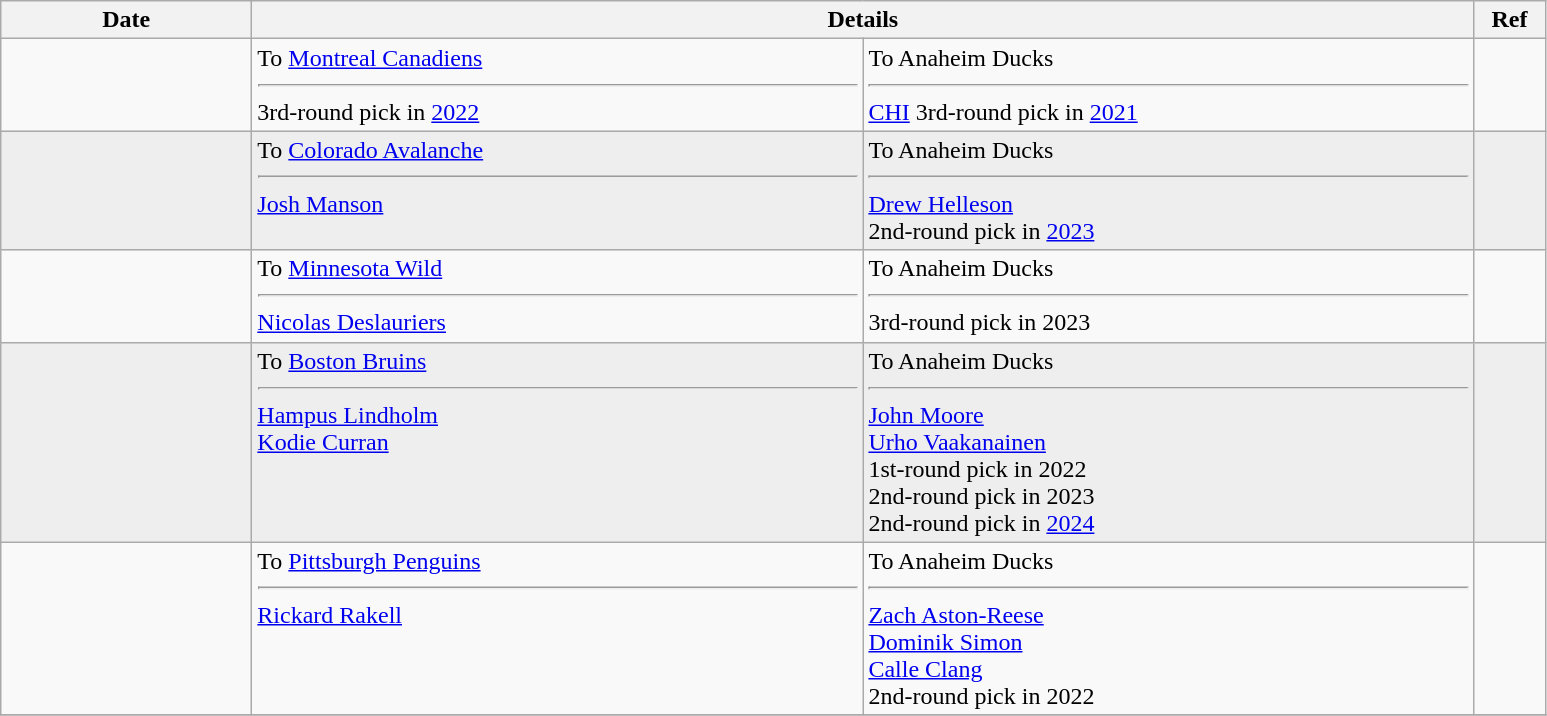<table class="wikitable">
<tr>
<th style="width: 10em;">Date</th>
<th colspan=2>Details</th>
<th style="width: 2.5em;">Ref</th>
</tr>
<tr>
<td></td>
<td style="width: 25em;" valign="top">To <a href='#'>Montreal Canadiens</a><hr>3rd-round pick in <a href='#'>2022</a></td>
<td style="width: 25em;" valign="top">To Anaheim Ducks<hr><a href='#'>CHI</a> 3rd-round pick in <a href='#'>2021</a></td>
<td></td>
</tr>
<tr bgcolor="eeeeee">
<td></td>
<td style="width: 25em;" valign="top">To <a href='#'>Colorado Avalanche</a><hr><a href='#'>Josh Manson</a></td>
<td style="width: 25em;" valign="top">To Anaheim Ducks<hr><a href='#'>Drew Helleson</a><br>2nd-round pick in <a href='#'>2023</a></td>
<td></td>
</tr>
<tr>
<td></td>
<td style="width: 25em;" valign="top">To <a href='#'>Minnesota Wild</a><hr><a href='#'>Nicolas Deslauriers</a></td>
<td style="width: 25em;" valign="top">To Anaheim Ducks<hr>3rd-round pick in 2023</td>
<td></td>
</tr>
<tr bgcolor="eeeeee">
<td></td>
<td style="width: 25em;" valign="top">To <a href='#'>Boston Bruins</a><hr><a href='#'>Hampus Lindholm</a><br><a href='#'>Kodie Curran</a></td>
<td style="width: 25em;" valign="top">To Anaheim Ducks<hr><a href='#'>John Moore</a><br><a href='#'>Urho Vaakanainen</a><br>1st-round pick in 2022<br>2nd-round pick in 2023<br>2nd-round pick in <a href='#'>2024</a></td>
<td></td>
</tr>
<tr>
<td></td>
<td style="width: 25em;" valign="top">To <a href='#'>Pittsburgh Penguins</a><hr><a href='#'>Rickard Rakell</a></td>
<td style="width: 25em;" valign="top">To Anaheim Ducks<hr><a href='#'>Zach Aston-Reese</a><br><a href='#'>Dominik Simon</a><br><a href='#'>Calle Clang</a><br>2nd-round pick in 2022</td>
<td></td>
</tr>
<tr>
</tr>
</table>
